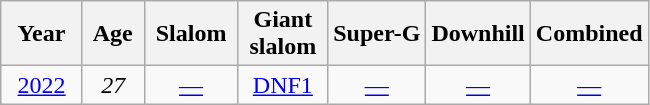<table class=wikitable style="text-align:center">
<tr>
<th>  Year  </th>
<th> Age </th>
<th> Slalom </th>
<th> Giant <br> slalom </th>
<th>Super-G</th>
<th>Downhill</th>
<th>Combined</th>
</tr>
<tr>
<td><a href='#'>2022</a></td>
<td><em>27</em></td>
<td><a href='#'>—</a></td>
<td><a href='#'>DNF1</a></td>
<td><a href='#'>—</a></td>
<td><a href='#'>—</a></td>
<td><a href='#'>—</a></td>
</tr>
</table>
